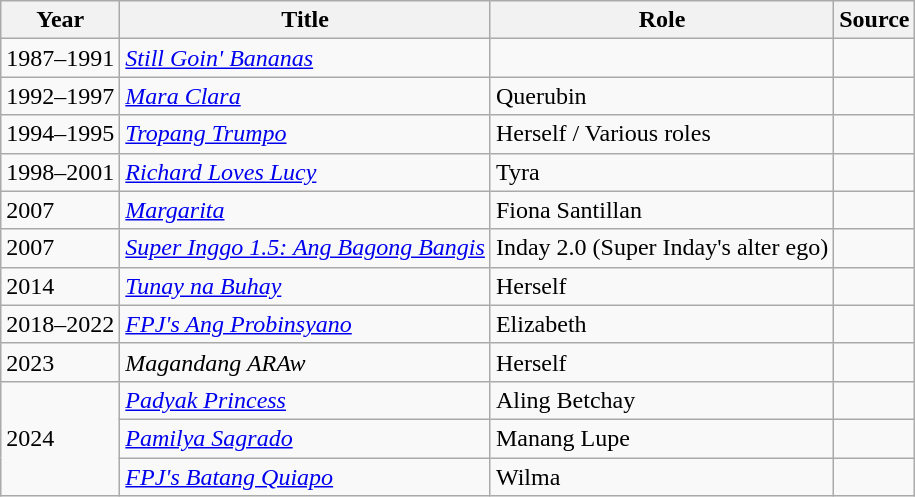<table class="wikitable sortable" >
<tr>
<th>Year</th>
<th>Title</th>
<th class="unsortable">Role</th>
<th class="unsortable">Source </th>
</tr>
<tr>
<td>1987–1991</td>
<td><em><a href='#'>Still Goin' Bananas</a></em></td>
<td></td>
<td></td>
</tr>
<tr>
<td>1992–1997</td>
<td><em><a href='#'>Mara Clara</a></em></td>
<td>Querubin</td>
<td></td>
</tr>
<tr>
<td>1994–1995</td>
<td><em><a href='#'>Tropang Trumpo</a></em></td>
<td>Herself / Various roles</td>
<td></td>
</tr>
<tr>
<td>1998–2001</td>
<td><em><a href='#'>Richard Loves Lucy</a></em></td>
<td>Tyra</td>
<td></td>
</tr>
<tr>
<td>2007</td>
<td><em><a href='#'>Margarita</a></em></td>
<td>Fiona Santillan</td>
<td></td>
</tr>
<tr>
<td>2007</td>
<td><em><a href='#'>Super Inggo 1.5: Ang Bagong Bangis</a></em></td>
<td>Inday 2.0 (Super Inday's alter ego)</td>
<td></td>
</tr>
<tr>
<td>2014</td>
<td><em><a href='#'>Tunay na Buhay</a></em></td>
<td>Herself</td>
<td></td>
</tr>
<tr>
<td>2018–2022</td>
<td><em><a href='#'>FPJ's Ang Probinsyano</a></em></td>
<td>Elizabeth</td>
<td></td>
</tr>
<tr>
<td>2023</td>
<td><em>Magandang ARAw</em></td>
<td>Herself</td>
<td></td>
</tr>
<tr>
<td rowspan="3">2024</td>
<td><em><a href='#'>Padyak Princess</a></em></td>
<td>Aling Betchay</td>
<td></td>
</tr>
<tr>
<td><em><a href='#'>Pamilya Sagrado</a></em></td>
<td>Manang Lupe</td>
<td></td>
</tr>
<tr>
<td><em><a href='#'>FPJ's Batang Quiapo</a></em></td>
<td>Wilma</td>
<td></td>
</tr>
</table>
